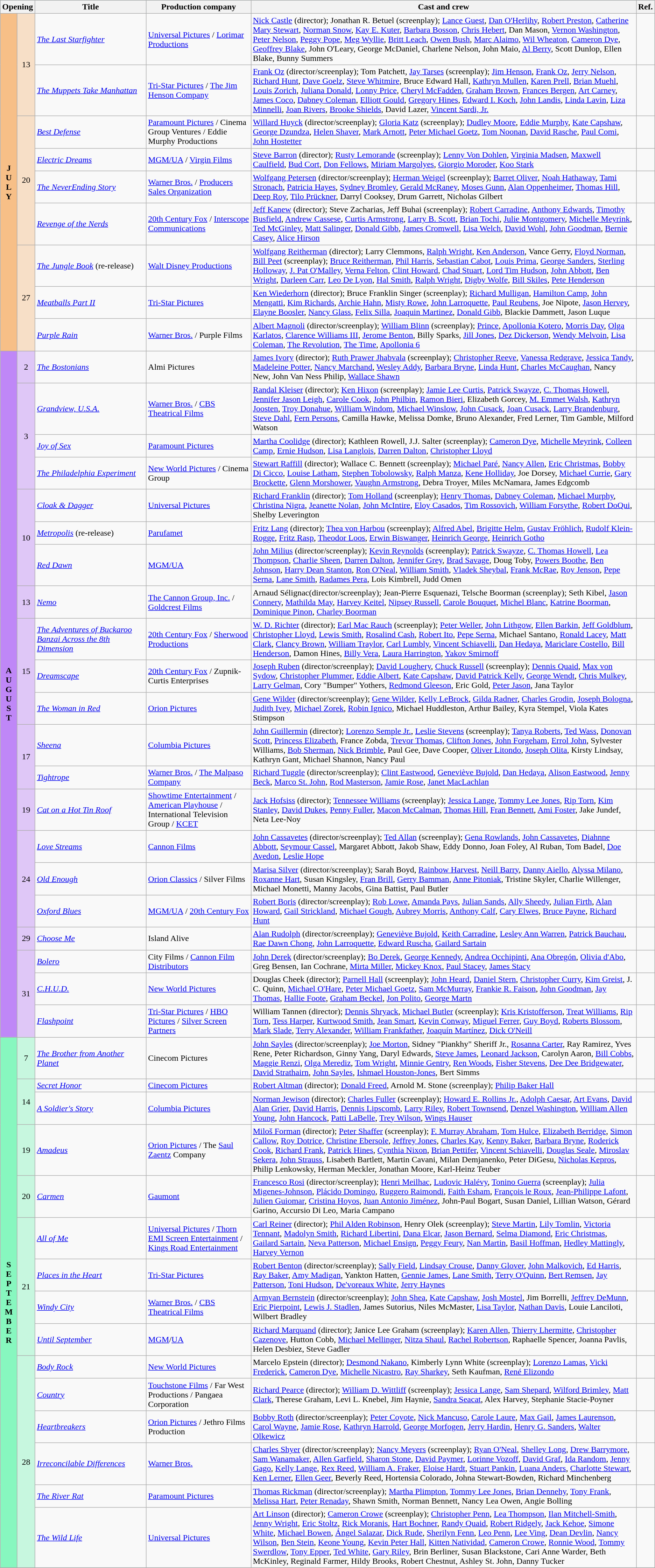<table class="wikitable sortable">
<tr style="background:#b0e0e6; text-align:center;">
<th colspan="2">Opening</th>
<th style="width:17%;">Title</th>
<th style="width:16%;">Production company</th>
<th>Cast and crew</th>
<th class="unsortable">Ref.</th>
</tr>
<tr>
<th rowspan="9" style="text-align:center; background:#f7bf87;"><strong>J<br>U<br>L<br>Y</strong></th>
<td rowspan="2" style="text-align:center; background:#f7dfc7;">13</td>
<td><em><a href='#'>The Last Starfighter</a></em></td>
<td><a href='#'>Universal Pictures</a> / <a href='#'>Lorimar Productions</a></td>
<td><a href='#'>Nick Castle</a> (director); Jonathan R. Betuel (screenplay); <a href='#'>Lance Guest</a>, <a href='#'>Dan O'Herlihy</a>, <a href='#'>Robert Preston</a>, <a href='#'>Catherine Mary Stewart</a>, <a href='#'>Norman Snow</a>, <a href='#'>Kay E. Kuter</a>, <a href='#'>Barbara Bosson</a>, <a href='#'>Chris Hebert</a>, Dan Mason, <a href='#'>Vernon Washington</a>, <a href='#'>Peter Nelson</a>, <a href='#'>Peggy Pope</a>, <a href='#'>Meg Wyllie</a>, <a href='#'>Britt Leach</a>, <a href='#'>Owen Bush</a>, <a href='#'>Marc Alaimo</a>, <a href='#'>Wil Wheaton</a>, <a href='#'>Cameron Dye</a>, <a href='#'>Geoffrey Blake</a>, John O'Leary, George McDaniel, Charlene Nelson, John Maio, <a href='#'>Al Berry</a>, Scott Dunlop, Ellen Blake, Bunny Summers</td>
<td></td>
</tr>
<tr>
<td><em><a href='#'>The Muppets Take Manhattan</a></em></td>
<td><a href='#'>Tri-Star Pictures</a> / <a href='#'>The Jim Henson Company</a></td>
<td><a href='#'>Frank Oz</a> (director/screenplay); Tom Patchett, <a href='#'>Jay Tarses</a> (screenplay); <a href='#'>Jim Henson</a>, <a href='#'>Frank Oz</a>, <a href='#'>Jerry Nelson</a>, <a href='#'>Richard Hunt</a>, <a href='#'>Dave Goelz</a>, <a href='#'>Steve Whitmire</a>, Bruce Edward Hall, <a href='#'>Kathryn Mullen</a>, <a href='#'>Karen Prell</a>, <a href='#'>Brian Muehl</a>, <a href='#'>Louis Zorich</a>, <a href='#'>Juliana Donald</a>, <a href='#'>Lonny Price</a>, <a href='#'>Cheryl McFadden</a>, <a href='#'>Graham Brown</a>, <a href='#'>Frances Bergen</a>, <a href='#'>Art Carney</a>, <a href='#'>James Coco</a>, <a href='#'>Dabney Coleman</a>, <a href='#'>Elliott Gould</a>, <a href='#'>Gregory Hines</a>, <a href='#'>Edward I. Koch</a>, <a href='#'>John Landis</a>, <a href='#'>Linda Lavin</a>, <a href='#'>Liza Minnelli</a>, <a href='#'>Joan Rivers</a>, <a href='#'>Brooke Shields</a>, David Lazer, <a href='#'>Vincent Sardi, Jr.</a></td>
<td></td>
</tr>
<tr>
<td rowspan="4" style="text-align:center; background:#f7dfc7;">20</td>
<td><em><a href='#'>Best Defense</a></em></td>
<td><a href='#'>Paramount Pictures</a> / Cinema Group Ventures / Eddie Murphy Productions</td>
<td><a href='#'>Willard Huyck</a> (director/screenplay); <a href='#'>Gloria Katz</a> (screenplay); <a href='#'>Dudley Moore</a>, <a href='#'>Eddie Murphy</a>, <a href='#'>Kate Capshaw</a>, <a href='#'>George Dzundza</a>, <a href='#'>Helen Shaver</a>, <a href='#'>Mark Arnott</a>, <a href='#'>Peter Michael Goetz</a>, <a href='#'>Tom Noonan</a>, <a href='#'>David Rasche</a>, <a href='#'>Paul Comi</a>, <a href='#'>John Hostetter</a></td>
<td></td>
</tr>
<tr>
<td><em><a href='#'>Electric Dreams</a></em></td>
<td><a href='#'>MGM/UA</a> / <a href='#'>Virgin Films</a></td>
<td><a href='#'>Steve Barron</a> (director); <a href='#'>Rusty Lemorande</a> (screenplay); <a href='#'>Lenny Von Dohlen</a>, <a href='#'>Virginia Madsen</a>, <a href='#'>Maxwell Caulfield</a>, <a href='#'>Bud Cort</a>, <a href='#'>Don Fellows</a>, <a href='#'>Miriam Margolyes</a>, <a href='#'>Giorgio Moroder</a>, <a href='#'>Koo Stark</a></td>
<td></td>
</tr>
<tr>
<td><em><a href='#'>The NeverEnding Story</a></em></td>
<td><a href='#'>Warner Bros.</a> / <a href='#'>Producers Sales Organization</a></td>
<td><a href='#'>Wolfgang Petersen</a> (director/screenplay); <a href='#'>Herman Weigel</a> (screenplay); <a href='#'>Barret Oliver</a>, <a href='#'>Noah Hathaway</a>, <a href='#'>Tami Stronach</a>, <a href='#'>Patricia Hayes</a>, <a href='#'>Sydney Bromley</a>, <a href='#'>Gerald McRaney</a>, <a href='#'>Moses Gunn</a>, <a href='#'>Alan Oppenheimer</a>, <a href='#'>Thomas Hill</a>, <a href='#'>Deep Roy</a>, <a href='#'>Tilo Prückner</a>, Darryl Cooksey, Drum Garrett, Nicholas Gilbert</td>
<td></td>
</tr>
<tr>
<td><em><a href='#'>Revenge of the Nerds</a></em></td>
<td><a href='#'>20th Century Fox</a> / <a href='#'>Interscope Communications</a></td>
<td><a href='#'>Jeff Kanew</a> (director); Steve Zacharias, Jeff Buhai (screenplay); <a href='#'>Robert Carradine</a>, <a href='#'>Anthony Edwards</a>, <a href='#'>Timothy Busfield</a>, <a href='#'>Andrew Cassese</a>, <a href='#'>Curtis Armstrong</a>, <a href='#'>Larry B. Scott</a>, <a href='#'>Brian Tochi</a>, <a href='#'>Julie Montgomery</a>, <a href='#'>Michelle Meyrink</a>, <a href='#'>Ted McGinley</a>, <a href='#'>Matt Salinger</a>, <a href='#'>Donald Gibb</a>, <a href='#'>James Cromwell</a>, <a href='#'>Lisa Welch</a>, <a href='#'>David Wohl</a>, <a href='#'>John Goodman</a>, <a href='#'>Bernie Casey</a>, <a href='#'>Alice Hirson</a></td>
<td></td>
</tr>
<tr>
<td rowspan="3" style="text-align:center; background:#f7dfc7;">27</td>
<td><em><a href='#'>The Jungle Book</a></em> (re-release)</td>
<td><a href='#'>Walt Disney Productions</a></td>
<td><a href='#'>Wolfgang Reitherman</a> (director); Larry Clemmons, <a href='#'>Ralph Wright</a>, <a href='#'>Ken Anderson</a>, Vance Gerry, <a href='#'>Floyd Norman</a>, <a href='#'>Bill Peet</a> (screenplay); <a href='#'>Bruce Reitherman</a>, <a href='#'>Phil Harris</a>, <a href='#'>Sebastian Cabot</a>, <a href='#'>Louis Prima</a>, <a href='#'>George Sanders</a>, <a href='#'>Sterling Holloway</a>, <a href='#'>J. Pat O'Malley</a>, <a href='#'>Verna Felton</a>, <a href='#'>Clint Howard</a>, <a href='#'>Chad Stuart</a>, <a href='#'>Lord Tim Hudson</a>, <a href='#'>John Abbott</a>, <a href='#'>Ben Wright</a>, <a href='#'>Darleen Carr</a>, <a href='#'>Leo De Lyon</a>, <a href='#'>Hal Smith</a>, <a href='#'>Ralph Wright</a>, <a href='#'>Digby Wolfe</a>, <a href='#'>Bill Skiles</a>, <a href='#'>Pete Henderson</a></td>
<td></td>
</tr>
<tr>
<td><em><a href='#'>Meatballs Part II</a></em></td>
<td><a href='#'>Tri-Star Pictures</a></td>
<td><a href='#'>Ken Wiederhorn</a> (director); Bruce Franklin Singer (screenplay); <a href='#'>Richard Mulligan</a>, <a href='#'>Hamilton Camp</a>, <a href='#'>John Mengatti</a>, <a href='#'>Kim Richards</a>, <a href='#'>Archie Hahn</a>, <a href='#'>Misty Rowe</a>, <a href='#'>John Larroquette</a>, <a href='#'>Paul Reubens</a>, Joe Nipote, <a href='#'>Jason Hervey</a>, <a href='#'>Elayne Boosler</a>, <a href='#'>Nancy Glass</a>, <a href='#'>Felix Silla</a>, <a href='#'>Joaquin Martinez</a>, <a href='#'>Donald Gibb</a>, Blackie Dammett, Jason Luque</td>
<td></td>
</tr>
<tr>
<td><em><a href='#'>Purple Rain</a></em></td>
<td><a href='#'>Warner Bros.</a> / Purple Films</td>
<td><a href='#'>Albert Magnoli</a> (director/screenplay); <a href='#'>William Blinn</a> (screenplay); <a href='#'>Prince</a>, <a href='#'>Apollonia Kotero</a>, <a href='#'>Morris Day</a>, <a href='#'>Olga Karlatos</a>, <a href='#'>Clarence Williams III</a>, <a href='#'>Jerome Benton</a>, Billy Sparks, <a href='#'>Jill Jones</a>, <a href='#'>Dez Dickerson</a>, <a href='#'>Wendy Melvoin</a>, <a href='#'>Lisa Coleman</a>, <a href='#'>The Revolution</a>, <a href='#'>The Time</a>, <a href='#'>Apollonia 6</a></td>
<td></td>
</tr>
<tr>
<th rowspan="21" style="text-align:center; background:#bf87f7;"><strong>A<br>U<br>G<br>U<br>S<br>T</strong></th>
<td style="text-align:center; background:#dfc7f7;">2</td>
<td><em><a href='#'>The Bostonians</a></em></td>
<td>Almi Pictures</td>
<td><a href='#'>James Ivory</a> (director); <a href='#'>Ruth Prawer Jhabvala</a> (screenplay); <a href='#'>Christopher Reeve</a>, <a href='#'>Vanessa Redgrave</a>, <a href='#'>Jessica Tandy</a>, <a href='#'>Madeleine Potter</a>, <a href='#'>Nancy Marchand</a>, <a href='#'>Wesley Addy</a>, <a href='#'>Barbara Bryne</a>, <a href='#'>Linda Hunt</a>, <a href='#'>Charles McCaughan</a>, Nancy New, John Van Ness Philip, <a href='#'>Wallace Shawn</a></td>
<td></td>
</tr>
<tr>
<td rowspan="3" style="text-align:center; background:#dfc7f7;">3</td>
<td><em><a href='#'>Grandview, U.S.A.</a></em></td>
<td><a href='#'>Warner Bros.</a> / <a href='#'>CBS Theatrical Films</a></td>
<td><a href='#'>Randal Kleiser</a> (director); <a href='#'>Ken Hixon</a> (screenplay); <a href='#'>Jamie Lee Curtis</a>, <a href='#'>Patrick Swayze</a>, <a href='#'>C. Thomas Howell</a>, <a href='#'>Jennifer Jason Leigh</a>, <a href='#'>Carole Cook</a>, <a href='#'>John Philbin</a>, <a href='#'>Ramon Bieri</a>, Elizabeth Gorcey, <a href='#'>M. Emmet Walsh</a>, <a href='#'>Kathryn Joosten</a>, <a href='#'>Troy Donahue</a>, <a href='#'>William Windom</a>, <a href='#'>Michael Winslow</a>, <a href='#'>John Cusack</a>, <a href='#'>Joan Cusack</a>, <a href='#'>Larry Brandenburg</a>, <a href='#'>Steve Dahl</a>, <a href='#'>Fern Persons</a>, Camilla Hawke, Melissa Domke, Bruno Alexander, Fred Lerner, Tim Gamble, Milford Watson</td>
<td></td>
</tr>
<tr>
<td><em><a href='#'>Joy of Sex</a></em></td>
<td><a href='#'>Paramount Pictures</a></td>
<td><a href='#'>Martha Coolidge</a> (director); Kathleen Rowell, J.J. Salter (screenplay); <a href='#'>Cameron Dye</a>, <a href='#'>Michelle Meyrink</a>, <a href='#'>Colleen Camp</a>, <a href='#'>Ernie Hudson</a>, <a href='#'>Lisa Langlois</a>, <a href='#'>Darren Dalton</a>, <a href='#'>Christopher Lloyd</a></td>
<td></td>
</tr>
<tr>
<td><em><a href='#'>The Philadelphia Experiment</a></em></td>
<td><a href='#'>New World Pictures</a> / Cinema Group</td>
<td><a href='#'>Stewart Raffill</a> (director); Wallace C. Bennett (screenplay); <a href='#'>Michael Paré</a>, <a href='#'>Nancy Allen</a>, <a href='#'>Eric Christmas</a>, <a href='#'>Bobby Di Cicco</a>, <a href='#'>Louise Latham</a>, <a href='#'>Stephen Tobolowsky</a>, <a href='#'>Ralph Manza</a>, <a href='#'>Kene Holliday</a>, Joe Dorsey, <a href='#'>Michael Currie</a>, <a href='#'>Gary Brockette</a>, <a href='#'>Glenn Morshower</a>, <a href='#'>Vaughn Armstrong</a>, Debra Troyer, Miles McNamara, James Edgcomb</td>
<td></td>
</tr>
<tr>
<td rowspan="3" style="text-align:center; background:#dfc7f7;">10</td>
<td><em><a href='#'>Cloak & Dagger</a></em></td>
<td><a href='#'>Universal Pictures</a></td>
<td><a href='#'>Richard Franklin</a> (director); <a href='#'>Tom Holland</a> (screenplay); <a href='#'>Henry Thomas</a>, <a href='#'>Dabney Coleman</a>, <a href='#'>Michael Murphy</a>, <a href='#'>Christina Nigra</a>, <a href='#'>Jeanette Nolan</a>, <a href='#'>John McIntire</a>, <a href='#'>Eloy Casados</a>, <a href='#'>Tim Rossovich</a>, <a href='#'>William Forsythe</a>, <a href='#'>Robert DoQui</a>, Shelby Leverington</td>
<td></td>
</tr>
<tr>
<td><em><a href='#'>Metropolis</a></em> (re-release)</td>
<td><a href='#'>Parufamet</a></td>
<td><a href='#'>Fritz Lang</a> (director); <a href='#'>Thea von Harbou</a> (screenplay); <a href='#'>Alfred Abel</a>, <a href='#'>Brigitte Helm</a>, <a href='#'>Gustav Fröhlich</a>, <a href='#'>Rudolf Klein-Rogge</a>, <a href='#'>Fritz Rasp</a>, <a href='#'>Theodor Loos</a>, <a href='#'>Erwin Biswanger</a>, <a href='#'>Heinrich George</a>, <a href='#'>Heinrich Gotho</a></td>
<td></td>
</tr>
<tr>
<td><em><a href='#'>Red Dawn</a></em></td>
<td><a href='#'>MGM/UA</a></td>
<td><a href='#'>John Milius</a> (director/screenplay); <a href='#'>Kevin Reynolds</a> (screenplay); <a href='#'>Patrick Swayze</a>, <a href='#'>C. Thomas Howell</a>, <a href='#'>Lea Thompson</a>, <a href='#'>Charlie Sheen</a>, <a href='#'>Darren Dalton</a>, <a href='#'>Jennifer Grey</a>, <a href='#'>Brad Savage</a>, Doug Toby, <a href='#'>Powers Boothe</a>, <a href='#'>Ben Johnson</a>, <a href='#'>Harry Dean Stanton</a>, <a href='#'>Ron O'Neal</a>, <a href='#'>William Smith</a>, <a href='#'>Vladek Sheybal</a>, <a href='#'>Frank McRae</a>, <a href='#'>Roy Jenson</a>, <a href='#'>Pepe Serna</a>, <a href='#'>Lane Smith</a>, <a href='#'>Radames Pera</a>, Lois Kimbrell, Judd Omen</td>
<td></td>
</tr>
<tr>
<td style="text-align:center; background:#dfc7f7;">13</td>
<td><em><a href='#'>Nemo</a></em></td>
<td><a href='#'>The Cannon Group, Inc.</a> / <a href='#'>Goldcrest Films</a></td>
<td>Arnaud Sélignac(director/screenplay); Jean-Pierre Esquenazi, Telsche Boorman (screenplay); Seth Kibel, <a href='#'>Jason Connery</a>, <a href='#'>Mathilda May</a>, <a href='#'>Harvey Keitel</a>, <a href='#'>Nipsey Russell</a>, <a href='#'>Carole Bouquet</a>, <a href='#'>Michel Blanc</a>, <a href='#'>Katrine Boorman</a>, <a href='#'>Dominique Pinon</a>, <a href='#'>Charley Boorman</a></td>
<td></td>
</tr>
<tr>
<td rowspan="3" style="text-align:center; background:#dfc7f7;">15</td>
<td><em><a href='#'>The Adventures of Buckaroo Banzai Across the 8th Dimension</a></em></td>
<td><a href='#'>20th Century Fox</a> / <a href='#'>Sherwood Productions</a></td>
<td><a href='#'>W. D. Richter</a> (director); <a href='#'>Earl Mac Rauch</a> (screenplay); <a href='#'>Peter Weller</a>, <a href='#'>John Lithgow</a>, <a href='#'>Ellen Barkin</a>, <a href='#'>Jeff Goldblum</a>, <a href='#'>Christopher Lloyd</a>, <a href='#'>Lewis Smith</a>, <a href='#'>Rosalind Cash</a>, <a href='#'>Robert Ito</a>, <a href='#'>Pepe Serna</a>, Michael Santano, <a href='#'>Ronald Lacey</a>, <a href='#'>Matt Clark</a>, <a href='#'>Clancy Brown</a>, <a href='#'>William Traylor</a>, <a href='#'>Carl Lumbly</a>, <a href='#'>Vincent Schiavelli</a>, <a href='#'>Dan Hedaya</a>, <a href='#'>Mariclare Costello</a>, <a href='#'>Bill Henderson</a>, Damon Hines, <a href='#'>Billy Vera</a>, <a href='#'>Laura Harrington</a>, <a href='#'>Yakov Smirnoff</a></td>
<td></td>
</tr>
<tr>
<td><em><a href='#'>Dreamscape</a></em></td>
<td><a href='#'>20th Century Fox</a> / Zupnik-Curtis Enterprises</td>
<td><a href='#'>Joseph Ruben</a> (director/screenplay); <a href='#'>David Loughery</a>, <a href='#'>Chuck Russell</a> (screenplay); <a href='#'>Dennis Quaid</a>, <a href='#'>Max von Sydow</a>, <a href='#'>Christopher Plummer</a>, <a href='#'>Eddie Albert</a>, <a href='#'>Kate Capshaw</a>, <a href='#'>David Patrick Kelly</a>, <a href='#'>George Wendt</a>, <a href='#'>Chris Mulkey</a>, <a href='#'>Larry Gelman</a>, Cory "Bumper" Yothers, <a href='#'>Redmond Gleeson</a>, Eric Gold, <a href='#'>Peter Jason</a>, Jana Taylor</td>
<td></td>
</tr>
<tr>
<td><em><a href='#'>The Woman in Red</a></em></td>
<td><a href='#'>Orion Pictures</a></td>
<td><a href='#'>Gene Wilder</a> (director/screenplay); <a href='#'>Gene Wilder</a>, <a href='#'>Kelly LeBrock</a>, <a href='#'>Gilda Radner</a>, <a href='#'>Charles Grodin</a>, <a href='#'>Joseph Bologna</a>, <a href='#'>Judith Ivey</a>, <a href='#'>Michael Zorek</a>, <a href='#'>Robin Ignico</a>, Michael Huddleston, Arthur Bailey, Kyra Stempel, Viola Kates Stimpson</td>
<td></td>
</tr>
<tr>
<td rowspan="2" style="text-align:center; background:#dfc7f7;">17</td>
<td><em><a href='#'>Sheena</a></em></td>
<td><a href='#'>Columbia Pictures</a></td>
<td><a href='#'>John Guillermin</a> (director); <a href='#'>Lorenzo Semple Jr.</a>, <a href='#'>Leslie Stevens</a> (screenplay); <a href='#'>Tanya Roberts</a>, <a href='#'>Ted Wass</a>, <a href='#'>Donovan Scott</a>, <a href='#'>Princess Elizabeth</a>, France Zobda, <a href='#'>Trevor Thomas</a>, <a href='#'>Clifton Jones</a>, <a href='#'>John Forgeham</a>, <a href='#'>Errol John</a>, Sylvester Williams, <a href='#'>Bob Sherman</a>, <a href='#'>Nick Brimble</a>, Paul Gee, Dave Cooper, <a href='#'>Oliver Litondo</a>, <a href='#'>Joseph Olita</a>, Kirsty Lindsay, Kathryn Gant, Michael Shannon, Nancy Paul</td>
<td></td>
</tr>
<tr>
<td><em><a href='#'>Tightrope</a></em></td>
<td><a href='#'>Warner Bros.</a> / <a href='#'>The Malpaso Company</a></td>
<td><a href='#'>Richard Tuggle</a> (director/screenplay); <a href='#'>Clint Eastwood</a>, <a href='#'>Geneviève Bujold</a>, <a href='#'>Dan Hedaya</a>, <a href='#'>Alison Eastwood</a>, <a href='#'>Jenny Beck</a>, <a href='#'>Marco St. John</a>, <a href='#'>Rod Masterson</a>, <a href='#'>Jamie Rose</a>, <a href='#'>Janet MacLachlan</a></td>
<td></td>
</tr>
<tr>
<td style="text-align:center; background:#dfc7f7;">19</td>
<td><em><a href='#'>Cat on a Hot Tin Roof</a></em></td>
<td><a href='#'>Showtime Entertainment</a> / <a href='#'>American Playhouse</a> / International Television Group / <a href='#'>KCET</a></td>
<td><a href='#'>Jack Hofsiss</a> (director); <a href='#'>Tennessee Williams</a> (screenplay); <a href='#'>Jessica Lange</a>, <a href='#'>Tommy Lee Jones</a>, <a href='#'>Rip Torn</a>, <a href='#'>Kim Stanley</a>, <a href='#'>David Dukes</a>, <a href='#'>Penny Fuller</a>, <a href='#'>Macon McCalman</a>, <a href='#'>Thomas Hill</a>, <a href='#'>Fran Bennett</a>, <a href='#'>Ami Foster</a>, Jake Jundef, Neta Lee-Noy</td>
<td></td>
</tr>
<tr>
<td rowspan="3" style="text-align:center; background:#dfc7f7;">24</td>
<td><em><a href='#'>Love Streams</a></em></td>
<td><a href='#'>Cannon Films</a></td>
<td><a href='#'>John Cassavetes</a> (director/screenplay); <a href='#'>Ted Allan</a> (screenplay); <a href='#'>Gena Rowlands</a>, <a href='#'>John Cassavetes</a>, <a href='#'>Diahnne Abbott</a>, <a href='#'>Seymour Cassel</a>, Margaret Abbott, Jakob Shaw, Eddy Donno, Joan Foley, Al Ruban, Tom Badel, <a href='#'>Doe Avedon</a>, <a href='#'>Leslie Hope</a></td>
<td></td>
</tr>
<tr>
<td><em><a href='#'>Old Enough</a></em></td>
<td><a href='#'>Orion Classics</a> / Silver Films</td>
<td><a href='#'>Marisa Silver</a> (director/screenplay); Sarah Boyd, <a href='#'>Rainbow Harvest</a>, <a href='#'>Neill Barry</a>, <a href='#'>Danny Aiello</a>, <a href='#'>Alyssa Milano</a>, <a href='#'>Roxanne Hart</a>, Susan Kingsley, <a href='#'>Fran Brill</a>, <a href='#'>Gerry Bamman</a>, <a href='#'>Anne Pitoniak</a>, Tristine Skyler, Charlie Willenger, Michael Monetti, Manny Jacobs, Gina Battist, Paul Butler</td>
<td></td>
</tr>
<tr>
<td><em><a href='#'>Oxford Blues</a></em></td>
<td><a href='#'>MGM/UA</a> / <a href='#'>20th Century Fox</a></td>
<td><a href='#'>Robert Boris</a> (director/screenplay); <a href='#'>Rob Lowe</a>, <a href='#'>Amanda Pays</a>, <a href='#'>Julian Sands</a>, <a href='#'>Ally Sheedy</a>, <a href='#'>Julian Firth</a>, <a href='#'>Alan Howard</a>, <a href='#'>Gail Strickland</a>, <a href='#'>Michael Gough</a>, <a href='#'>Aubrey Morris</a>, <a href='#'>Anthony Calf</a>, <a href='#'>Cary Elwes</a>, <a href='#'>Bruce Payne</a>, <a href='#'>Richard Hunt</a></td>
<td></td>
</tr>
<tr>
<td style="text-align:center; background:#dfc7f7;">29</td>
<td><em><a href='#'>Choose Me</a></em></td>
<td>Island Alive</td>
<td><a href='#'>Alan Rudolph</a> (director/screenplay); <a href='#'>Geneviève Bujold</a>, <a href='#'>Keith Carradine</a>, <a href='#'>Lesley Ann Warren</a>, <a href='#'>Patrick Bauchau</a>, <a href='#'>Rae Dawn Chong</a>, <a href='#'>John Larroquette</a>, <a href='#'>Edward Ruscha</a>, <a href='#'>Gailard Sartain</a></td>
<td></td>
</tr>
<tr>
<td rowspan="3" style="text-align:center; background:#dfc7f7;">31</td>
<td><em><a href='#'>Bolero</a></em></td>
<td>City Films / <a href='#'>Cannon Film Distributors</a></td>
<td><a href='#'>John Derek</a> (director/screenplay); <a href='#'>Bo Derek</a>, <a href='#'>George Kennedy</a>, <a href='#'>Andrea Occhipinti</a>, <a href='#'>Ana Obregón</a>, <a href='#'>Olivia d'Abo</a>, Greg Bensen, Ian Cochrane, <a href='#'>Mirta Miller</a>, <a href='#'>Mickey Knox</a>, <a href='#'>Paul Stacey</a>, <a href='#'>James Stacy</a></td>
<td></td>
</tr>
<tr>
<td><em><a href='#'>C.H.U.D.</a></em></td>
<td><a href='#'>New World Pictures</a></td>
<td>Douglas Cheek (director); <a href='#'>Parnell Hall</a> (screenplay); <a href='#'>John Heard</a>, <a href='#'>Daniel Stern</a>, <a href='#'>Christopher Curry</a>, <a href='#'>Kim Greist</a>, J. C. Quinn, <a href='#'>Michael O'Hare</a>, <a href='#'>Peter Michael Goetz</a>, <a href='#'>Sam McMurray</a>, <a href='#'>Frankie R. Faison</a>, <a href='#'>John Goodman</a>, <a href='#'>Jay Thomas</a>, <a href='#'>Hallie Foote</a>, <a href='#'>Graham Beckel</a>, <a href='#'>Jon Polito</a>, <a href='#'>George Martn</a></td>
<td></td>
</tr>
<tr>
<td><em><a href='#'>Flashpoint</a></em></td>
<td><a href='#'>Tri-Star Pictures</a> / <a href='#'>HBO Pictures</a> / <a href='#'>Silver Screen Partners</a></td>
<td>William Tannen (director); <a href='#'>Dennis Shryack</a>, <a href='#'>Michael Butler</a> (screenplay); <a href='#'>Kris Kristofferson</a>, <a href='#'>Treat Williams</a>, <a href='#'>Rip Torn</a>, <a href='#'>Tess Harper</a>, <a href='#'>Kurtwood Smith</a>, <a href='#'>Jean Smart</a>, <a href='#'>Kevin Conway</a>, <a href='#'>Miguel Ferrer</a>, <a href='#'>Guy Boyd</a>, <a href='#'>Roberts Blossom</a>, <a href='#'>Mark Slade</a>, <a href='#'>Terry Alexander</a>, <a href='#'>William Frankfather</a>, <a href='#'>Joaquín Martínez</a>, <a href='#'>Dick O'Neill</a></td>
<td></td>
</tr>
<tr>
<th rowspan="15" style="text-align:center; background:#87f7bf;"><strong>S<br>E<br>P<br>T<br>E<br>M<br>B<br>E<br>R</strong></th>
<td style="text-align:center; background:#c7f7df;">7</td>
<td><em><a href='#'>The Brother from Another Planet</a></em></td>
<td>Cinecom Pictures</td>
<td><a href='#'>John Sayles</a> (director/screenplay); <a href='#'>Joe Morton</a>, Sidney "Piankhy" Sheriff Jr., <a href='#'>Rosanna Carter</a>, Ray Ramirez, Yves Rene, Peter Richardson, Ginny Yang, Daryl Edwards, <a href='#'>Steve James</a>, <a href='#'>Leonard Jackson</a>, Carolyn Aaron, <a href='#'>Bill Cobbs</a>, <a href='#'>Maggie Renzi</a>, <a href='#'>Olga Merediz</a>, <a href='#'>Tom Wright</a>, <a href='#'>Minnie Gentry</a>, <a href='#'>Ren Woods</a>, <a href='#'>Fisher Stevens</a>, <a href='#'>Dee Dee Bridgewater</a>, <a href='#'>David Strathairn</a>, <a href='#'>John Sayles</a>, <a href='#'>Ishmael Houston-Jones</a>, Bert Simms</td>
<td></td>
</tr>
<tr>
<td rowspan="2" style="text-align:center; background:#c7f7df;">14</td>
<td><em><a href='#'>Secret Honor</a></em></td>
<td><a href='#'>Cinecom Pictures</a></td>
<td><a href='#'>Robert Altman</a> (director); <a href='#'>Donald Freed</a>, Arnold M. Stone (screenplay); <a href='#'>Philip Baker Hall</a></td>
<td></td>
</tr>
<tr>
<td><em><a href='#'>A Soldier's Story</a></em></td>
<td><a href='#'>Columbia Pictures</a></td>
<td><a href='#'>Norman Jewison</a> (director); <a href='#'>Charles Fuller</a> (screenplay); <a href='#'>Howard E. Rollins Jr.</a>, <a href='#'>Adolph Caesar</a>, <a href='#'>Art Evans</a>, <a href='#'>David Alan Grier</a>, <a href='#'>David Harris</a>, <a href='#'>Dennis Lipscomb</a>, <a href='#'>Larry Riley</a>, <a href='#'>Robert Townsend</a>, <a href='#'>Denzel Washington</a>, <a href='#'>William Allen Young</a>, <a href='#'>John Hancock</a>, <a href='#'>Patti LaBelle</a>, <a href='#'>Trey Wilson</a>, <a href='#'>Wings Hauser</a></td>
<td></td>
</tr>
<tr>
<td style="text-align:center; background:#c7f7df;">19</td>
<td><em><a href='#'>Amadeus</a></em></td>
<td><a href='#'>Orion Pictures</a> / The <a href='#'>Saul Zaentz</a> Company</td>
<td><a href='#'>Miloš Forman</a> (director); <a href='#'>Peter Shaffer</a> (screenplay); <a href='#'>F. Murray Abraham</a>, <a href='#'>Tom Hulce</a>, <a href='#'>Elizabeth Berridge</a>, <a href='#'>Simon Callow</a>, <a href='#'>Roy Dotrice</a>, <a href='#'>Christine Ebersole</a>, <a href='#'>Jeffrey Jones</a>, <a href='#'>Charles Kay</a>, <a href='#'>Kenny Baker</a>, <a href='#'>Barbara Bryne</a>, <a href='#'>Roderick Cook</a>, <a href='#'>Richard Frank</a>, <a href='#'>Patrick Hines</a>, <a href='#'>Cynthia Nixon</a>, <a href='#'>Brian Pettifer</a>, <a href='#'>Vincent Schiavelli</a>, <a href='#'>Douglas Seale</a>, <a href='#'>Miroslav Sekera</a>, <a href='#'>John Strauss</a>, Lisabeth Bartlett, Martin Cavani, Milan Demjanenko, Peter DiGesu, <a href='#'>Nicholas Kepros</a>, Philip Lenkowsky, Herman Meckler, Jonathan Moore, Karl-Heinz Teuber</td>
<td></td>
</tr>
<tr>
<td style="text-align:center; background:#c7f7df;">20</td>
<td><em><a href='#'>Carmen</a></em></td>
<td><a href='#'>Gaumont</a></td>
<td><a href='#'>Francesco Rosi</a> (director/screenplay); <a href='#'>Henri Meilhac</a>, <a href='#'>Ludovic Halévy</a>, <a href='#'>Tonino Guerra</a> (screenplay); <a href='#'>Julia Migenes-Johnson</a>, <a href='#'>Plácido Domingo</a>, <a href='#'>Ruggero Raimondi</a>, <a href='#'>Faith Esham</a>, <a href='#'>François le Roux</a>, <a href='#'>Jean-Philippe Lafont</a>, <a href='#'>Julien Guiomar</a>, <a href='#'>Cristina Hoyos</a>, <a href='#'>Juan Antonio Jiménez</a>, John-Paul Bogart, Susan Daniel, Lillian Watson, Gérard Garino, Accursio Di Leo, Maria Campano</td>
<td></td>
</tr>
<tr>
<td rowspan="4" style="text-align:center; background:#c7f7df;">21</td>
<td><em><a href='#'>All of Me</a></em></td>
<td><a href='#'>Universal Pictures</a> / <a href='#'>Thorn EMI Screen Entertainment</a> / <a href='#'>Kings Road Entertainment</a></td>
<td><a href='#'>Carl Reiner</a> (director); <a href='#'>Phil Alden Robinson</a>, Henry Olek (screenplay); <a href='#'>Steve Martin</a>, <a href='#'>Lily Tomlin</a>, <a href='#'>Victoria Tennant</a>, <a href='#'>Madolyn Smith</a>, <a href='#'>Richard Libertini</a>, <a href='#'>Dana Elcar</a>, <a href='#'>Jason Bernard</a>, <a href='#'>Selma Diamond</a>, <a href='#'>Eric Christmas</a>, <a href='#'>Gailard Sartain</a>, <a href='#'>Neva Patterson</a>, <a href='#'>Michael Ensign</a>, <a href='#'>Peggy Feury</a>, <a href='#'>Nan Martin</a>, <a href='#'>Basil Hoffman</a>, <a href='#'>Hedley Mattingly</a>, <a href='#'>Harvey Vernon</a></td>
<td></td>
</tr>
<tr>
<td><em><a href='#'>Places in the Heart</a></em></td>
<td><a href='#'>Tri-Star Pictures</a></td>
<td><a href='#'>Robert Benton</a> (director/screenplay); <a href='#'>Sally Field</a>, <a href='#'>Lindsay Crouse</a>, <a href='#'>Danny Glover</a>, <a href='#'>John Malkovich</a>, <a href='#'>Ed Harris</a>, <a href='#'>Ray Baker</a>, <a href='#'>Amy Madigan</a>, Yankton Hatten, <a href='#'>Gennie James</a>, <a href='#'>Lane Smith</a>, <a href='#'>Terry O'Quinn</a>, <a href='#'>Bert Remsen</a>, <a href='#'>Jay Patterson</a>, <a href='#'>Toni Hudson</a>, <a href='#'>De'voreaux White</a>, <a href='#'>Jerry Haynes</a></td>
<td></td>
</tr>
<tr>
<td><em><a href='#'>Windy City</a></em></td>
<td><a href='#'>Warner Bros.</a> / <a href='#'>CBS Theatrical Films</a></td>
<td><a href='#'>Armyan Bernstein</a> (director/screenplay); <a href='#'>John Shea</a>, <a href='#'>Kate Capshaw</a>, <a href='#'>Josh Mostel</a>, Jim Borrelli, <a href='#'>Jeffrey DeMunn</a>, <a href='#'>Eric Pierpoint</a>, <a href='#'>Lewis J. Stadlen</a>, James Sutorius, Niles McMaster, <a href='#'>Lisa Taylor</a>, <a href='#'>Nathan Davis</a>, Louie Lanciloti, Wilbert Bradley</td>
<td></td>
</tr>
<tr>
<td><em><a href='#'>Until September</a></em></td>
<td><a href='#'>MGM</a>/<a href='#'>UA</a></td>
<td><a href='#'>Richard Marquand</a> (director); Janice Lee Graham (screenplay); <a href='#'>Karen Allen</a>, <a href='#'>Thierry Lhermitte</a>, <a href='#'>Christopher Cazenove</a>, Hutton Cobb, <a href='#'>Michael Mellinger</a>, <a href='#'>Nitza Shaul</a>, <a href='#'>Rachel Robertson</a>, Raphaelle Spencer, Joanna Pavlis, Helen Desbiez, Steve Gadler</td>
<td></td>
</tr>
<tr>
<td rowspan="6" style="text-align:center; background:#c7f7df;">28</td>
<td><em><a href='#'>Body Rock</a></em></td>
<td><a href='#'>New World Pictures</a></td>
<td>Marcelo Epstein (director); <a href='#'>Desmond Nakano</a>, Kimberly Lynn White (screenplay); <a href='#'>Lorenzo Lamas</a>, <a href='#'>Vicki Frederick</a>, <a href='#'>Cameron Dye</a>, <a href='#'>Michelle Nicastro</a>, <a href='#'>Ray Sharkey</a>, Seth Kaufman, <a href='#'>René Elizondo</a></td>
<td></td>
</tr>
<tr>
<td><em><a href='#'>Country</a></em></td>
<td><a href='#'>Touchstone Films</a> / Far West Productions / Pangaea Corporation</td>
<td><a href='#'>Richard Pearce</a> (director); <a href='#'>William D. Wittliff</a> (screenplay); <a href='#'>Jessica Lange</a>, <a href='#'>Sam Shepard</a>, <a href='#'>Wilford Brimley</a>, <a href='#'>Matt Clark</a>, Therese Graham, Levi L. Knebel, Jim Haynie, <a href='#'>Sandra Seacat</a>, Alex Harvey, Stephanie Stacie-Poyner</td>
<td></td>
</tr>
<tr>
<td><em><a href='#'>Heartbreakers</a></em></td>
<td><a href='#'>Orion Pictures</a> / Jethro Films Production</td>
<td><a href='#'>Bobby Roth</a> (director/screenplay); <a href='#'>Peter Coyote</a>, <a href='#'>Nick Mancuso</a>, <a href='#'>Carole Laure</a>, <a href='#'>Max Gail</a>, <a href='#'>James Laurenson</a>, <a href='#'>Carol Wayne</a>, <a href='#'>Jamie Rose</a>, <a href='#'>Kathryn Harrold</a>, <a href='#'>George Morfogen</a>, <a href='#'>Jerry Hardin</a>, <a href='#'>Henry G. Sanders</a>, <a href='#'>Walter Olkewicz</a></td>
<td></td>
</tr>
<tr>
<td><em><a href='#'>Irreconcilable Differences</a></em></td>
<td><a href='#'>Warner Bros.</a></td>
<td><a href='#'>Charles Shyer</a> (director/screenplay); <a href='#'>Nancy Meyers</a> (screenplay); <a href='#'>Ryan O'Neal</a>, <a href='#'>Shelley Long</a>, <a href='#'>Drew Barrymore</a>, <a href='#'>Sam Wanamaker</a>, <a href='#'>Allen Garfield</a>, <a href='#'>Sharon Stone</a>, <a href='#'>David Paymer</a>, <a href='#'>Lorinne Vozoff</a>, <a href='#'>David Graf</a>, <a href='#'>Ida Random</a>, <a href='#'>Jenny Gago</a>, <a href='#'>Kelly Lange</a>, <a href='#'>Rex Reed</a>, <a href='#'>William A. Fraker</a>, <a href='#'>Eloise Hardt</a>, <a href='#'>Stuart Pankin</a>, <a href='#'>Luana Anders</a>, <a href='#'>Charlotte Stewart</a>, <a href='#'>Ken Lerner</a>, <a href='#'>Ellen Geer</a>, Beverly Reed, Hortensia Colorado, Johna Stewart-Bowden, Richard Minchenberg</td>
<td></td>
</tr>
<tr>
<td><em><a href='#'>The River Rat</a></em></td>
<td><a href='#'>Paramount Pictures</a></td>
<td><a href='#'>Thomas Rickman</a> (director/screenplay); <a href='#'>Martha Plimpton</a>, <a href='#'>Tommy Lee Jones</a>, <a href='#'>Brian Dennehy</a>, <a href='#'>Tony Frank</a>, <a href='#'>Melissa Hart</a>, <a href='#'>Peter Renaday</a>, Shawn Smith, Norman Bennett, Nancy Lea Owen, Angie Bolling</td>
<td></td>
</tr>
<tr>
<td><em><a href='#'>The Wild Life</a></em></td>
<td><a href='#'>Universal Pictures</a></td>
<td><a href='#'>Art Linson</a> (director); <a href='#'>Cameron Crowe</a> (screenplay); <a href='#'>Christopher Penn</a>, <a href='#'>Lea Thompson</a>, <a href='#'>Ilan Mitchell-Smith</a>, <a href='#'>Jenny Wright</a>, <a href='#'>Eric Stoltz</a>, <a href='#'>Rick Moranis</a>, <a href='#'>Hart Bochner</a>, <a href='#'>Randy Quaid</a>, <a href='#'>Robert Ridgely</a>, <a href='#'>Jack Kehoe</a>, <a href='#'>Simone White</a>, <a href='#'>Michael Bowen</a>, <a href='#'>Ángel Salazar</a>, <a href='#'>Dick Rude</a>, <a href='#'>Sherilyn Fenn</a>, <a href='#'>Leo Penn</a>, <a href='#'>Lee Ving</a>, <a href='#'>Dean Devlin</a>, <a href='#'>Nancy Wilson</a>, <a href='#'>Ben Stein</a>, <a href='#'>Keone Young</a>, <a href='#'>Kevin Peter Hall</a>, <a href='#'>Kitten Natividad</a>, <a href='#'>Cameron Crowe</a>, <a href='#'>Ronnie Wood</a>, <a href='#'>Tommy Swerdlow</a>, <a href='#'>Tony Epper</a>, <a href='#'>Ted White</a>, <a href='#'>Gary Riley</a>, Brin Berliner, Susan Blackstone, Cari Anne Warder, Beth McKinley, Reginald Farmer, Hildy Brooks, Robert Chestnut, Ashley St. John, Danny Tucker</td>
<td></td>
</tr>
<tr>
</tr>
</table>
